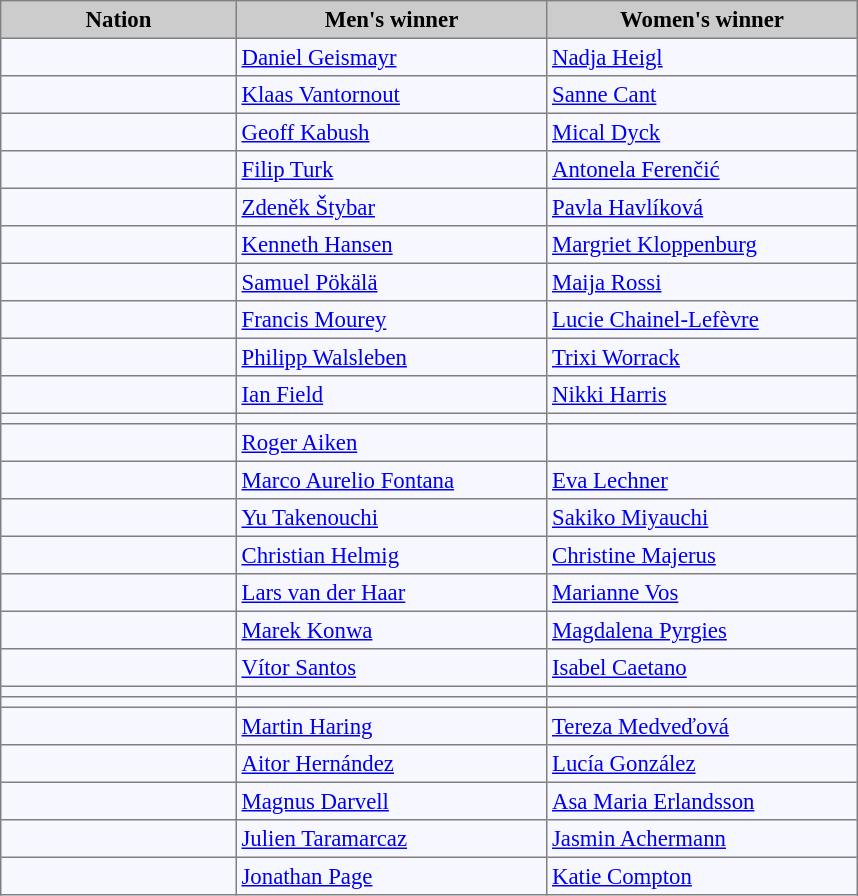<table bgcolor="#f7f8ff" cellpadding="3" cellspacing="0" border="1" style="font-size: 95%; border: gray solid 1px; border-collapse: collapse;">
<tr bgcolor="#CCCCCC">
<td align="center" width="150"><strong>Nation</strong></td>
<td align="center" width="200"><strong>Men's winner</strong></td>
<td align="center" width="200"><strong>Women's winner</strong></td>
</tr>
<tr align="left">
<td></td>
<td><a href='#'>Daniel Geismayr</a></td>
<td><a href='#'>Nadja Heigl</a></td>
</tr>
<tr align="left">
<td></td>
<td><a href='#'>Klaas Vantornout</a></td>
<td><a href='#'>Sanne Cant</a></td>
</tr>
<tr align="left">
<td></td>
<td><a href='#'>Geoff Kabush</a></td>
<td><a href='#'>Mical Dyck</a></td>
</tr>
<tr align="left">
<td></td>
<td><a href='#'>Filip Turk</a></td>
<td><a href='#'>Antonela Ferenčić</a></td>
</tr>
<tr align="left">
<td></td>
<td><a href='#'>Zdeněk Štybar</a></td>
<td><a href='#'>Pavla Havlíková</a></td>
</tr>
<tr align="left">
<td></td>
<td><a href='#'>Kenneth Hansen</a></td>
<td><a href='#'>Margriet Kloppenburg</a></td>
</tr>
<tr align="left">
<td></td>
<td><a href='#'>Samuel Pökälä</a></td>
<td><a href='#'>Maija Rossi</a></td>
</tr>
<tr align="left">
<td></td>
<td><a href='#'>Francis Mourey</a></td>
<td><a href='#'>Lucie Chainel-Lefèvre</a></td>
</tr>
<tr align="left">
<td></td>
<td><a href='#'>Philipp Walsleben</a></td>
<td><a href='#'>Trixi Worrack</a></td>
</tr>
<tr align="left">
<td></td>
<td><a href='#'>Ian Field</a></td>
<td><a href='#'>Nikki Harris</a></td>
</tr>
<tr align="left">
<td></td>
<td></td>
<td></td>
</tr>
<tr align="left">
<td></td>
<td><a href='#'>Roger Aiken</a></td>
<td></td>
</tr>
<tr align="left">
<td></td>
<td><a href='#'>Marco Aurelio Fontana</a></td>
<td><a href='#'>Eva Lechner</a></td>
</tr>
<tr align="left">
<td></td>
<td><a href='#'>Yu Takenouchi</a></td>
<td><a href='#'>Sakiko Miyauchi</a></td>
</tr>
<tr align="left">
<td></td>
<td><a href='#'>Christian Helmig</a></td>
<td><a href='#'>Christine Majerus</a></td>
</tr>
<tr align="left">
<td></td>
<td><a href='#'>Lars van der Haar</a></td>
<td><a href='#'>Marianne Vos</a></td>
</tr>
<tr align="left">
<td></td>
<td><a href='#'>Marek Konwa</a></td>
<td><a href='#'>Magdalena Pyrgies</a></td>
</tr>
<tr align="left">
<td></td>
<td><a href='#'>Vítor Santos</a></td>
<td><a href='#'>Isabel Caetano</a></td>
</tr>
<tr align="left">
<td></td>
<td></td>
<td></td>
</tr>
<tr align="left">
<td></td>
<td></td>
<td></td>
</tr>
<tr align="left">
<td></td>
<td><a href='#'>Martin Haring</a></td>
<td><a href='#'>Tereza Medveďová</a></td>
</tr>
<tr align="left">
<td></td>
<td><a href='#'>Aitor Hernández</a></td>
<td><a href='#'>Lucía González</a></td>
</tr>
<tr align="left">
<td></td>
<td><a href='#'>Magnus Darvell</a></td>
<td><a href='#'>Asa Maria Erlandsson</a></td>
</tr>
<tr align="left">
<td></td>
<td><a href='#'>Julien Taramarcaz</a></td>
<td><a href='#'>Jasmin Achermann</a></td>
</tr>
<tr align="left">
<td></td>
<td><a href='#'>Jonathan Page</a></td>
<td><a href='#'>Katie Compton</a></td>
</tr>
</table>
